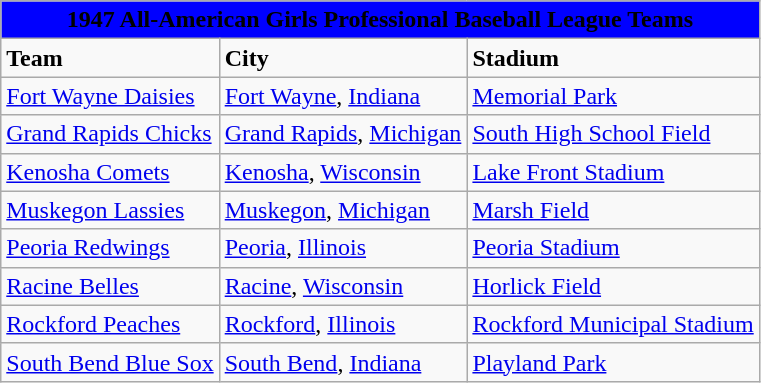<table class="wikitable" style="width:auto">
<tr>
<td bgcolor="#0000FF" align="center" colspan="6"><strong><span>1947 All-American Girls Professional Baseball League Teams</span></strong></td>
</tr>
<tr>
<td><strong>Team</strong></td>
<td><strong>City</strong></td>
<td><strong>Stadium</strong></td>
</tr>
<tr>
<td><a href='#'>Fort Wayne Daisies</a></td>
<td><a href='#'>Fort Wayne</a>, <a href='#'>Indiana</a></td>
<td><a href='#'>Memorial Park</a></td>
</tr>
<tr>
<td><a href='#'>Grand Rapids Chicks</a></td>
<td><a href='#'>Grand Rapids</a>, <a href='#'>Michigan</a></td>
<td><a href='#'>South High School Field</a></td>
</tr>
<tr>
<td><a href='#'>Kenosha Comets</a></td>
<td><a href='#'>Kenosha</a>, <a href='#'>Wisconsin</a></td>
<td><a href='#'>Lake Front Stadium</a></td>
</tr>
<tr>
<td><a href='#'>Muskegon Lassies</a></td>
<td><a href='#'>Muskegon</a>, <a href='#'>Michigan</a></td>
<td><a href='#'>Marsh Field</a></td>
</tr>
<tr>
<td><a href='#'>Peoria Redwings</a></td>
<td><a href='#'>Peoria</a>, <a href='#'>Illinois</a></td>
<td><a href='#'>Peoria Stadium</a></td>
</tr>
<tr>
<td><a href='#'>Racine Belles</a></td>
<td><a href='#'>Racine</a>, <a href='#'>Wisconsin</a></td>
<td><a href='#'>Horlick Field</a></td>
</tr>
<tr>
<td><a href='#'>Rockford Peaches</a></td>
<td><a href='#'>Rockford</a>, <a href='#'>Illinois</a></td>
<td><a href='#'>Rockford Municipal Stadium</a></td>
</tr>
<tr>
<td><a href='#'>South Bend Blue Sox</a></td>
<td><a href='#'>South Bend</a>, <a href='#'>Indiana</a></td>
<td><a href='#'>Playland Park</a></td>
</tr>
</table>
